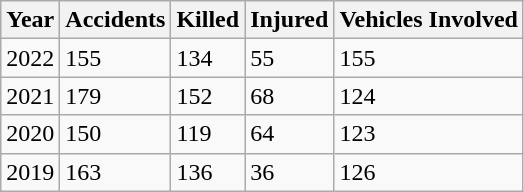<table class = "wikitable sortable">
<tr>
<th>Year</th>
<th>Accidents</th>
<th>Killed</th>
<th>Injured</th>
<th>Vehicles Involved</th>
</tr>
<tr>
<td>2022</td>
<td>155</td>
<td>134</td>
<td>55</td>
<td>155</td>
</tr>
<tr>
<td>2021</td>
<td>179</td>
<td>152</td>
<td>68</td>
<td>124</td>
</tr>
<tr>
<td>2020</td>
<td>150</td>
<td>119</td>
<td>64</td>
<td>123</td>
</tr>
<tr>
<td>2019</td>
<td>163</td>
<td>136</td>
<td>36</td>
<td>126</td>
</tr>
</table>
